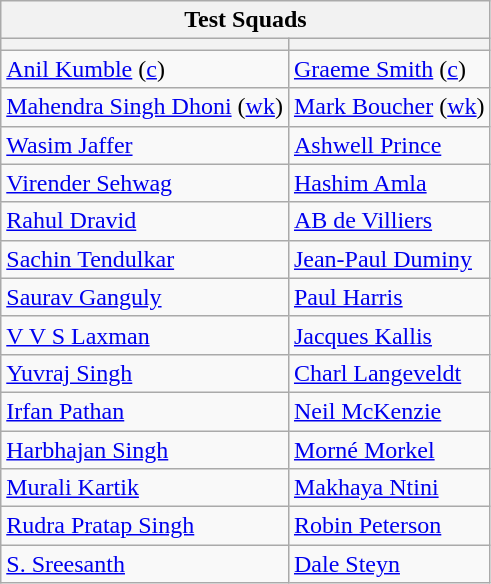<table class="wikitable">
<tr>
<th colspan=2>Test Squads</th>
</tr>
<tr>
<th></th>
<th></th>
</tr>
<tr>
<td><a href='#'>Anil Kumble</a> (<a href='#'>c</a>)</td>
<td><a href='#'>Graeme Smith</a> (<a href='#'>c</a>)</td>
</tr>
<tr>
<td><a href='#'>Mahendra Singh Dhoni</a> (<a href='#'>wk</a>)</td>
<td><a href='#'>Mark Boucher</a> (<a href='#'>wk</a>)</td>
</tr>
<tr>
<td><a href='#'>Wasim Jaffer</a></td>
<td><a href='#'>Ashwell Prince</a></td>
</tr>
<tr>
<td><a href='#'>Virender Sehwag</a></td>
<td><a href='#'>Hashim Amla</a></td>
</tr>
<tr>
<td><a href='#'>Rahul Dravid</a></td>
<td><a href='#'>AB de Villiers</a></td>
</tr>
<tr>
<td><a href='#'>Sachin Tendulkar</a></td>
<td><a href='#'>Jean-Paul Duminy</a></td>
</tr>
<tr>
<td><a href='#'>Saurav Ganguly</a></td>
<td><a href='#'>Paul Harris</a></td>
</tr>
<tr>
<td><a href='#'>V V S Laxman</a></td>
<td><a href='#'>Jacques Kallis</a></td>
</tr>
<tr>
<td><a href='#'>Yuvraj Singh</a></td>
<td><a href='#'>Charl Langeveldt</a></td>
</tr>
<tr>
<td><a href='#'>Irfan Pathan</a></td>
<td><a href='#'>Neil McKenzie</a></td>
</tr>
<tr>
<td><a href='#'>Harbhajan Singh</a></td>
<td><a href='#'>Morné Morkel</a></td>
</tr>
<tr>
<td><a href='#'>Murali Kartik</a></td>
<td><a href='#'>Makhaya Ntini</a></td>
</tr>
<tr>
<td><a href='#'>Rudra Pratap Singh</a></td>
<td><a href='#'>Robin Peterson</a></td>
</tr>
<tr>
<td><a href='#'>S. Sreesanth</a></td>
<td><a href='#'>Dale Steyn</a></td>
</tr>
</table>
